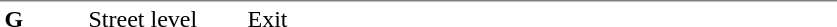<table table border=0 cellspacing=0 cellpadding=3>
<tr>
<td style="border-top:solid 1px gray;" width=50 valign=top><strong>G</strong></td>
<td style="border-top:solid 1px gray;" width=100 valign=top>Street level</td>
<td style="border-top:solid 1px gray;" width=390 valign=top>Exit</td>
</tr>
</table>
